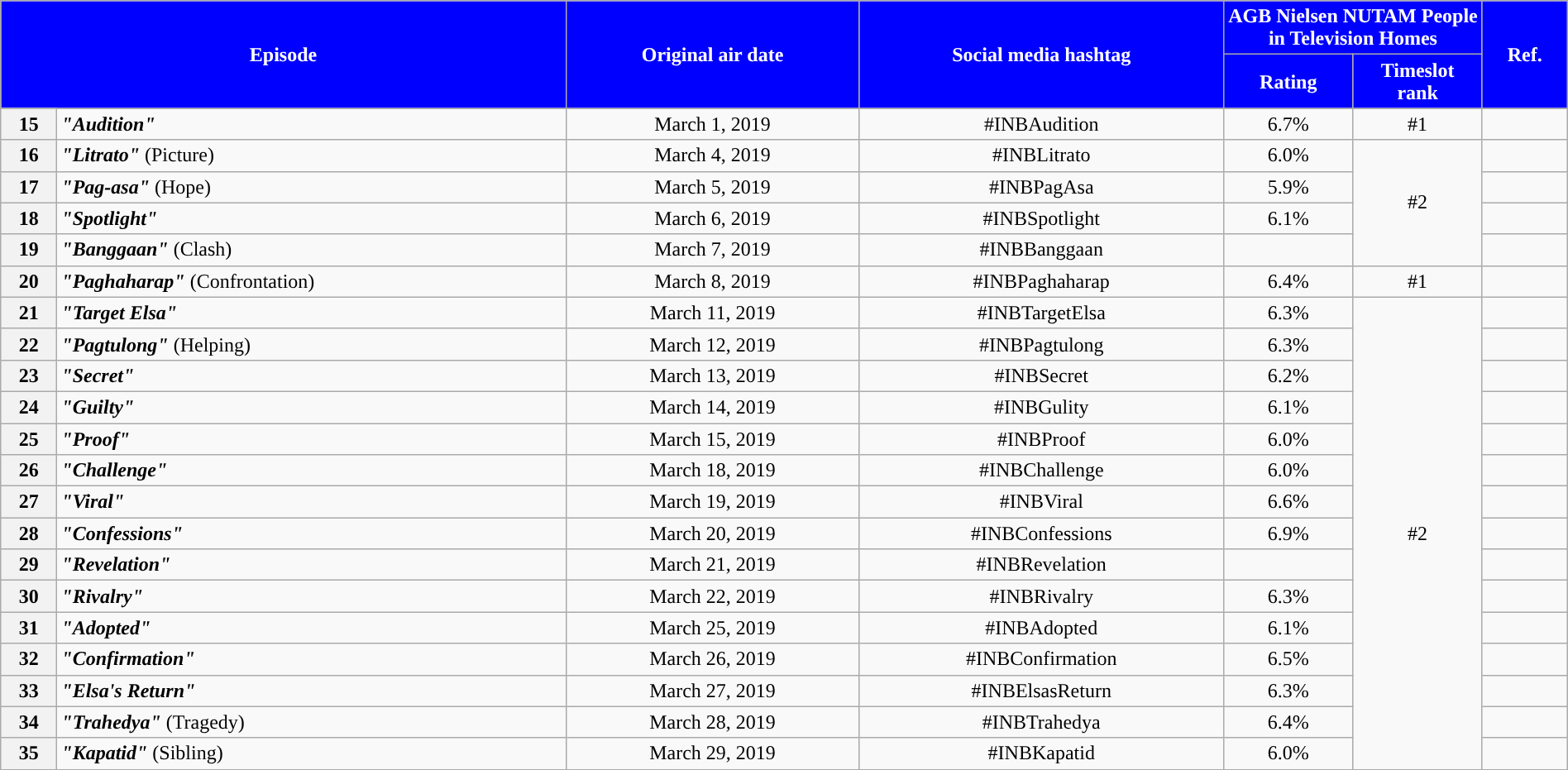<table class="wikitable" style="text-align:center; font-size:100%; line-height:18px;" width="100%">
<tr>
<th style="background-color:#0000FF; color:#ffffff;" colspan="2" rowspan="2">Episode</th>
<th style="background-color:#0000FF; color:white" rowspan="2">Original air date</th>
<th style="background-color:#0000FF; color:white" rowspan="2">Social media hashtag</th>
<th style="background-color:#0000FF; color:#ffffff;" colspan="2">AGB Nielsen NUTAM People in Television Homes</th>
<th style="background-color:#0000FF;  color:#ffffff;" rowspan="2">Ref.</th>
</tr>
<tr>
<th style="background-color:#0000FF; width:75px; color:#ffffff;">Rating</th>
<th style="background-color:#0000FF;  width:75px; color:#ffffff;">Timeslot<br>rank</th>
</tr>
<tr>
<th>15</th>
<td style="text-align: left;"><strong><em>"Audition"</em></strong></td>
<td>March 1, 2019</td>
<td>#INBAudition</td>
<td>6.7%</td>
<td>#1</td>
<td></td>
</tr>
<tr>
<th>16</th>
<td style="text-align: left;"><strong><em>"Litrato"</em></strong> (Picture)</td>
<td>March 4, 2019</td>
<td>#INBLitrato</td>
<td>6.0%</td>
<td rowspan="4">#2</td>
<td></td>
</tr>
<tr>
<th>17</th>
<td style="text-align: left;"><strong><em>"Pag-asa"</em></strong> (Hope)</td>
<td>March 5, 2019</td>
<td>#INBPagAsa</td>
<td>5.9%</td>
<td></td>
</tr>
<tr>
<th>18</th>
<td style="text-align: left;"><strong><em>"Spotlight"</em></strong></td>
<td>March 6, 2019</td>
<td>#INBSpotlight</td>
<td>6.1%</td>
<td></td>
</tr>
<tr>
<th>19</th>
<td style="text-align: left;"><strong><em>"Banggaan"</em></strong> (Clash)</td>
<td>March 7, 2019</td>
<td>#INBBanggaan</td>
<td></td>
<td></td>
</tr>
<tr>
<th>20</th>
<td style="text-align: left;"><strong><em>"Paghaharap"</em></strong> (Confrontation)</td>
<td>March 8, 2019</td>
<td>#INBPaghaharap</td>
<td>6.4%</td>
<td>#1</td>
<td></td>
</tr>
<tr>
<th>21</th>
<td style="text-align: left;"><strong><em>"Target Elsa"</em></strong></td>
<td>March 11, 2019</td>
<td>#INBTargetElsa</td>
<td>6.3%</td>
<td rowspan="15">#2</td>
<td></td>
</tr>
<tr>
<th>22</th>
<td style="text-align: left;"><strong><em>"Pagtulong"</em></strong> (Helping)</td>
<td>March 12, 2019</td>
<td>#INBPagtulong</td>
<td>6.3%</td>
<td></td>
</tr>
<tr>
<th>23</th>
<td style="text-align: left;"><strong><em>"Secret"</em></strong></td>
<td>March 13, 2019</td>
<td>#INBSecret</td>
<td>6.2%</td>
<td></td>
</tr>
<tr>
<th>24</th>
<td style="text-align: left;"><strong><em>"Guilty"</em></strong></td>
<td>March 14, 2019</td>
<td>#INBGulity</td>
<td>6.1%</td>
<td></td>
</tr>
<tr>
<th>25</th>
<td style="text-align: left;"><strong><em>"Proof"</em></strong></td>
<td>March 15, 2019</td>
<td>#INBProof</td>
<td>6.0%</td>
<td></td>
</tr>
<tr>
<th>26</th>
<td style="text-align: left;"><strong><em>"Challenge"</em></strong></td>
<td>March 18, 2019</td>
<td>#INBChallenge</td>
<td>6.0%</td>
<td></td>
</tr>
<tr>
<th>27</th>
<td style="text-align: left;"><strong><em>"Viral"</em></strong></td>
<td>March 19, 2019</td>
<td>#INBViral</td>
<td>6.6%</td>
<td></td>
</tr>
<tr>
<th>28</th>
<td style="text-align: left;"><strong><em>"Confessions"</em></strong></td>
<td>March 20, 2019</td>
<td>#INBConfessions</td>
<td>6.9%</td>
<td></td>
</tr>
<tr>
<th>29</th>
<td style="text-align: left;"><strong><em>"Revelation"</em></strong></td>
<td>March 21, 2019</td>
<td>#INBRevelation</td>
<td></td>
<td></td>
</tr>
<tr>
<th>30</th>
<td style="text-align: left;"><strong><em>"Rivalry"</em></strong></td>
<td>March 22, 2019</td>
<td>#INBRivalry</td>
<td>6.3%</td>
<td></td>
</tr>
<tr>
<th>31</th>
<td style="text-align: left;"><strong><em>"Adopted"</em></strong></td>
<td>March 25, 2019</td>
<td>#INBAdopted</td>
<td>6.1%</td>
<td></td>
</tr>
<tr>
<th>32</th>
<td style="text-align: left;"><strong><em>"Confirmation"</em></strong></td>
<td>March 26, 2019</td>
<td>#INBConfirmation</td>
<td>6.5%</td>
<td></td>
</tr>
<tr>
<th>33</th>
<td style="text-align: left;"><strong><em>"Elsa's Return"</em></strong></td>
<td>March 27, 2019</td>
<td>#INBElsasReturn</td>
<td>6.3%</td>
<td></td>
</tr>
<tr>
<th>34</th>
<td style="text-align: left;"><strong><em>"Trahedya"</em></strong> (Tragedy)</td>
<td>March 28, 2019</td>
<td>#INBTrahedya</td>
<td>6.4%</td>
<td></td>
</tr>
<tr>
<th>35</th>
<td style="text-align: left;"><strong><em>"Kapatid"</em></strong> (Sibling)</td>
<td>March 29, 2019</td>
<td>#INBKapatid</td>
<td>6.0%</td>
<td></td>
</tr>
<tr>
</tr>
</table>
